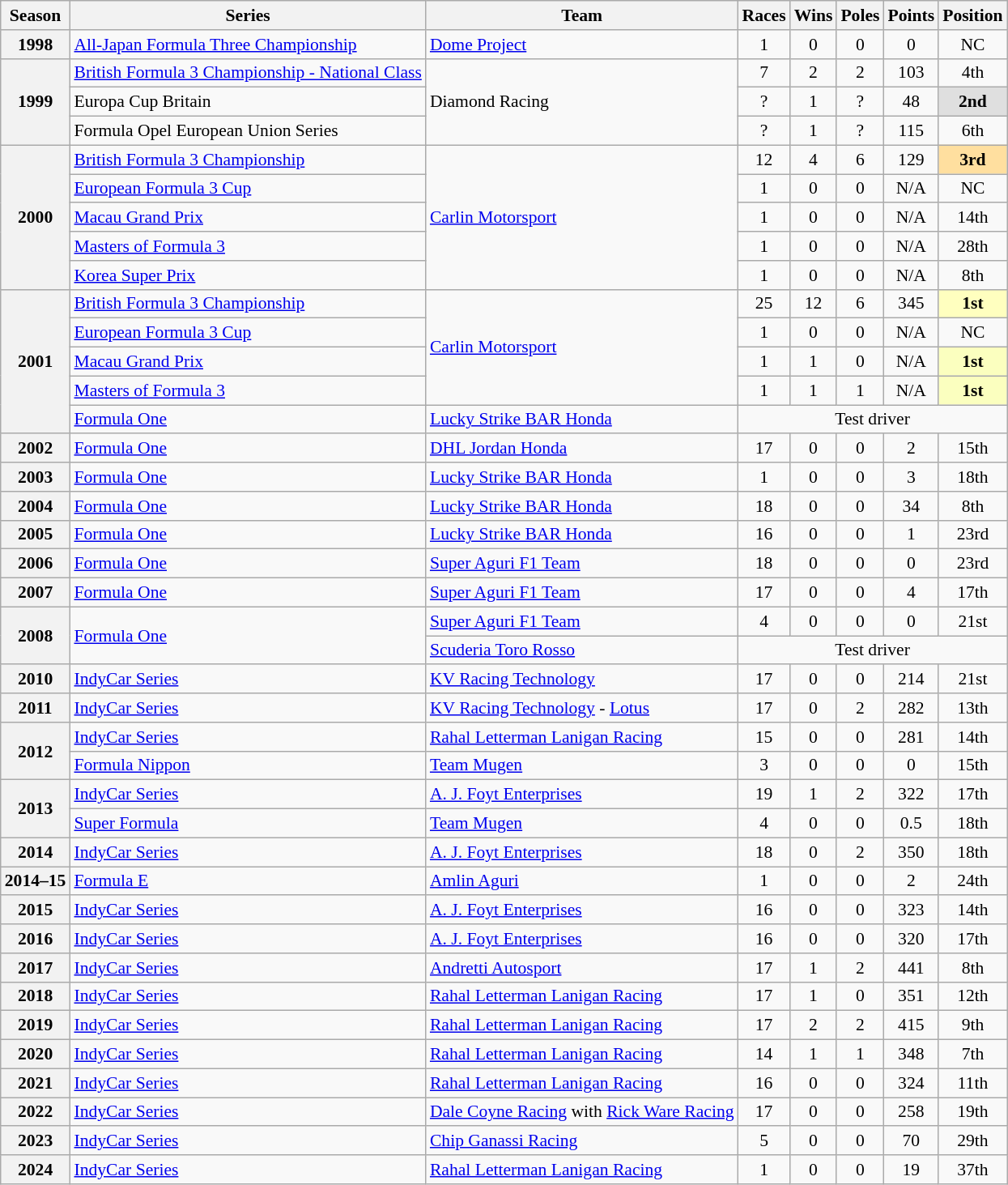<table class="wikitable" style="font-size: 90%; text-align:center">
<tr>
<th>Season</th>
<th>Series</th>
<th>Team</th>
<th>Races</th>
<th>Wins</th>
<th>Poles</th>
<th>Points</th>
<th>Position</th>
</tr>
<tr>
<th>1998</th>
<td align="left"><a href='#'>All-Japan Formula Three Championship</a></td>
<td align="left"><a href='#'>Dome Project</a></td>
<td>1</td>
<td>0</td>
<td>0</td>
<td>0</td>
<td>NC</td>
</tr>
<tr>
<th rowspan=3>1999</th>
<td align="left"><a href='#'>British Formula 3 Championship - National Class</a></td>
<td align="left" rowspan=3>Diamond Racing</td>
<td>7</td>
<td>2</td>
<td>2</td>
<td>103</td>
<td>4th</td>
</tr>
<tr>
<td align="left">Europa Cup Britain</td>
<td>?</td>
<td>1</td>
<td>?</td>
<td>48</td>
<td style="background:#DFDFDF;"><strong>2nd</strong></td>
</tr>
<tr>
<td align="left">Formula Opel European Union Series</td>
<td>?</td>
<td>1</td>
<td>?</td>
<td>115</td>
<td>6th</td>
</tr>
<tr>
<th rowspan=5>2000</th>
<td align="left"><a href='#'>British Formula 3 Championship</a></td>
<td align="left" rowspan=5><a href='#'>Carlin Motorsport</a></td>
<td>12</td>
<td>4</td>
<td>6</td>
<td>129</td>
<td style="background:#FFDF9F;"><strong>3rd</strong></td>
</tr>
<tr>
<td align="left"><a href='#'>European Formula 3 Cup</a></td>
<td>1</td>
<td>0</td>
<td>0</td>
<td>N/A</td>
<td>NC</td>
</tr>
<tr>
<td align="left"><a href='#'>Macau Grand Prix</a></td>
<td>1</td>
<td>0</td>
<td>0</td>
<td>N/A</td>
<td>14th</td>
</tr>
<tr>
<td align="left"><a href='#'>Masters of Formula 3</a></td>
<td>1</td>
<td>0</td>
<td>0</td>
<td>N/A</td>
<td>28th</td>
</tr>
<tr>
<td align="left"><a href='#'>Korea Super Prix</a></td>
<td>1</td>
<td>0</td>
<td>0</td>
<td>N/A</td>
<td>8th</td>
</tr>
<tr>
<th rowspan=5>2001</th>
<td align="left"><a href='#'>British Formula 3 Championship</a></td>
<td align="left" rowspan=4><a href='#'>Carlin Motorsport</a></td>
<td>25</td>
<td>12</td>
<td>6</td>
<td>345</td>
<td style="background:#FFFFBF;"><strong>1st</strong></td>
</tr>
<tr>
<td align="left"><a href='#'>European Formula 3 Cup</a></td>
<td>1</td>
<td>0</td>
<td>0</td>
<td>N/A</td>
<td>NC</td>
</tr>
<tr>
<td align="left"><a href='#'>Macau Grand Prix</a></td>
<td>1</td>
<td>1</td>
<td>0</td>
<td>N/A</td>
<td style="background:#FBFFBF;"><strong>1st</strong></td>
</tr>
<tr>
<td align="left"><a href='#'>Masters of Formula 3</a></td>
<td>1</td>
<td>1</td>
<td>1</td>
<td>N/A</td>
<td style="background:#FBFFBF;"><strong>1st</strong></td>
</tr>
<tr>
<td align="left"><a href='#'>Formula One</a></td>
<td align="left"><a href='#'>Lucky Strike BAR Honda</a></td>
<td colspan="5">Test driver</td>
</tr>
<tr>
<th>2002</th>
<td align="left"><a href='#'>Formula One</a></td>
<td align="left"><a href='#'>DHL Jordan Honda</a></td>
<td>17</td>
<td>0</td>
<td>0</td>
<td>2</td>
<td>15th</td>
</tr>
<tr>
<th>2003</th>
<td align="left"><a href='#'>Formula One</a></td>
<td align="left"><a href='#'>Lucky Strike BAR Honda</a></td>
<td>1</td>
<td>0</td>
<td>0</td>
<td>3</td>
<td>18th</td>
</tr>
<tr>
<th>2004</th>
<td align="left"><a href='#'>Formula One</a></td>
<td align="left"><a href='#'>Lucky Strike BAR Honda</a></td>
<td>18</td>
<td>0</td>
<td>0</td>
<td>34</td>
<td>8th</td>
</tr>
<tr>
<th>2005</th>
<td align="left"><a href='#'>Formula One</a></td>
<td align="left"><a href='#'>Lucky Strike BAR Honda</a></td>
<td>16</td>
<td>0</td>
<td>0</td>
<td>1</td>
<td>23rd</td>
</tr>
<tr>
<th>2006</th>
<td align="left"><a href='#'>Formula One</a></td>
<td align="left"><a href='#'>Super Aguri F1 Team</a></td>
<td>18</td>
<td>0</td>
<td>0</td>
<td>0</td>
<td>23rd</td>
</tr>
<tr>
<th>2007</th>
<td align="left"><a href='#'>Formula One</a></td>
<td align="left"><a href='#'>Super Aguri F1 Team</a></td>
<td>17</td>
<td>0</td>
<td>0</td>
<td>4</td>
<td>17th</td>
</tr>
<tr>
<th rowspan=2>2008</th>
<td rowspan=2 align="left"><a href='#'>Formula One</a></td>
<td align="left"><a href='#'>Super Aguri F1 Team</a></td>
<td>4</td>
<td>0</td>
<td>0</td>
<td>0</td>
<td>21st</td>
</tr>
<tr>
<td align="left"><a href='#'>Scuderia Toro Rosso</a></td>
<td colspan=5>Test driver</td>
</tr>
<tr>
<th>2010</th>
<td align="left"><a href='#'>IndyCar Series</a></td>
<td align="left"><a href='#'>KV Racing Technology</a></td>
<td>17</td>
<td>0</td>
<td>0</td>
<td>214</td>
<td>21st</td>
</tr>
<tr>
<th>2011</th>
<td align="left"><a href='#'>IndyCar Series</a></td>
<td align="left"><a href='#'>KV Racing Technology</a> - <a href='#'>Lotus</a></td>
<td>17</td>
<td>0</td>
<td>2</td>
<td>282</td>
<td>13th</td>
</tr>
<tr>
<th rowspan=2>2012</th>
<td align="left"><a href='#'>IndyCar Series</a></td>
<td align="left"><a href='#'>Rahal Letterman Lanigan Racing</a></td>
<td>15</td>
<td>0</td>
<td>0</td>
<td>281</td>
<td>14th</td>
</tr>
<tr>
<td align="left"><a href='#'>Formula Nippon</a></td>
<td align="left"><a href='#'>Team Mugen</a></td>
<td>3</td>
<td>0</td>
<td>0</td>
<td>0</td>
<td>15th</td>
</tr>
<tr>
<th rowspan=2>2013</th>
<td align="left"><a href='#'>IndyCar Series</a></td>
<td align="left"><a href='#'>A. J. Foyt Enterprises</a></td>
<td>19</td>
<td>1</td>
<td>2</td>
<td>322</td>
<td>17th</td>
</tr>
<tr>
<td align="left"><a href='#'>Super Formula</a></td>
<td align="left"><a href='#'>Team Mugen</a></td>
<td>4</td>
<td>0</td>
<td>0</td>
<td>0.5</td>
<td>18th</td>
</tr>
<tr>
<th>2014</th>
<td align="left"><a href='#'>IndyCar Series</a></td>
<td align="left"><a href='#'>A. J. Foyt Enterprises</a></td>
<td>18</td>
<td>0</td>
<td>2</td>
<td>350</td>
<td>18th</td>
</tr>
<tr>
<th>2014–15</th>
<td align="left"><a href='#'>Formula E</a></td>
<td align="left"><a href='#'>Amlin Aguri</a></td>
<td>1</td>
<td>0</td>
<td>0</td>
<td>2</td>
<td>24th</td>
</tr>
<tr>
<th>2015</th>
<td align="left"><a href='#'>IndyCar Series</a></td>
<td align="left"><a href='#'>A. J. Foyt Enterprises</a></td>
<td>16</td>
<td>0</td>
<td>0</td>
<td>323</td>
<td>14th</td>
</tr>
<tr>
<th>2016</th>
<td align="left"><a href='#'>IndyCar Series</a></td>
<td align="left"><a href='#'>A. J. Foyt Enterprises</a></td>
<td>16</td>
<td>0</td>
<td>0</td>
<td>320</td>
<td>17th</td>
</tr>
<tr>
<th>2017</th>
<td align="left"><a href='#'>IndyCar Series</a></td>
<td align="left"><a href='#'>Andretti Autosport</a></td>
<td>17</td>
<td>1</td>
<td>2</td>
<td>441</td>
<td>8th</td>
</tr>
<tr>
<th>2018</th>
<td align="left"><a href='#'>IndyCar Series</a></td>
<td align="left"><a href='#'>Rahal Letterman Lanigan Racing</a></td>
<td>17</td>
<td>1</td>
<td>0</td>
<td>351</td>
<td>12th</td>
</tr>
<tr>
<th>2019</th>
<td align="left"><a href='#'>IndyCar Series</a></td>
<td align="left"><a href='#'>Rahal Letterman Lanigan Racing</a></td>
<td>17</td>
<td>2</td>
<td>2</td>
<td>415</td>
<td>9th</td>
</tr>
<tr>
<th>2020</th>
<td align="left"><a href='#'>IndyCar Series</a></td>
<td align="left"><a href='#'>Rahal Letterman Lanigan Racing</a></td>
<td>14</td>
<td>1</td>
<td>1</td>
<td>348</td>
<td>7th</td>
</tr>
<tr>
<th>2021</th>
<td align="left"><a href='#'>IndyCar Series</a></td>
<td align="left"><a href='#'>Rahal Letterman Lanigan Racing</a></td>
<td>16</td>
<td>0</td>
<td>0</td>
<td>324</td>
<td>11th</td>
</tr>
<tr>
<th>2022</th>
<td align=left><a href='#'>IndyCar Series</a></td>
<td align=left><a href='#'>Dale Coyne Racing</a> with <a href='#'>Rick Ware Racing</a></td>
<td>17</td>
<td>0</td>
<td>0</td>
<td>258</td>
<td>19th</td>
</tr>
<tr>
<th>2023</th>
<td style="text-align:left;"><a href='#'>IndyCar Series</a></td>
<td style="text-align:left;"><a href='#'>Chip Ganassi Racing</a></td>
<td>5</td>
<td>0</td>
<td>0</td>
<td>70</td>
<td>29th</td>
</tr>
<tr>
<th>2024</th>
<td align=left><a href='#'>IndyCar Series</a></td>
<td align=left><a href='#'>Rahal Letterman Lanigan Racing</a></td>
<td>1</td>
<td>0</td>
<td>0</td>
<td>19</td>
<td>37th</td>
</tr>
</table>
